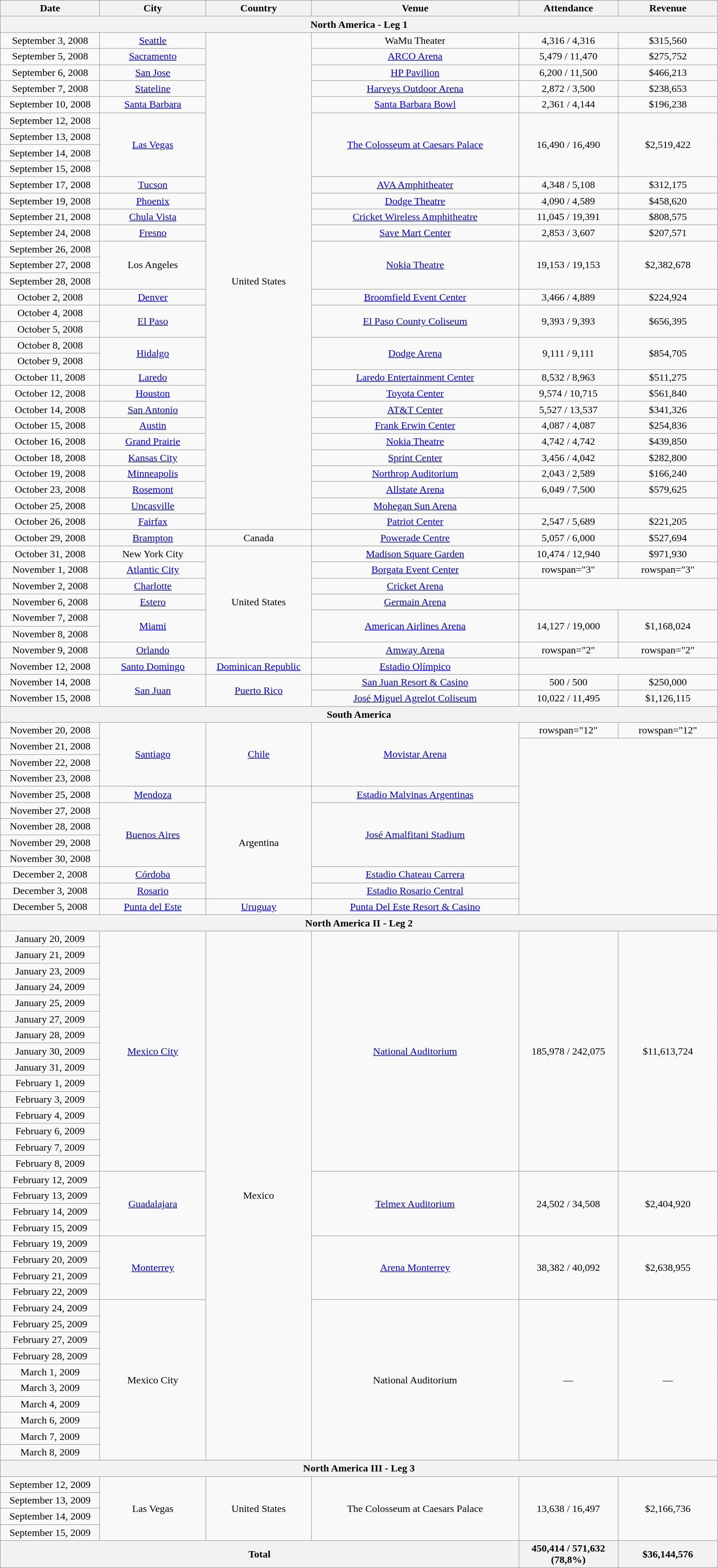<table class="wikitable plainrowheaders" style="text-align:center;">
<tr>
<th width="150">Date</th>
<th width="160">City</th>
<th width="160">Country</th>
<th width="320">Venue</th>
<th width="150">Attendance</th>
<th width="150">Revenue</th>
</tr>
<tr>
<th colspan="7">North America - Leg 1 </th>
</tr>
<tr>
<td>September 3, 2008</td>
<td><a href='#'>Seattle</a></td>
<td rowspan="31">United States</td>
<td>WaMu Theater</td>
<td>4,316 / 4,316</td>
<td>$315,560</td>
</tr>
<tr>
<td>September 5, 2008</td>
<td><a href='#'>Sacramento</a></td>
<td><a href='#'>ARCO Arena</a></td>
<td>5,479 / 11,470</td>
<td>$275,752</td>
</tr>
<tr>
<td>September 6, 2008</td>
<td><a href='#'>San Jose</a></td>
<td><a href='#'>HP Pavilion</a></td>
<td>6,200 / 11,500</td>
<td>$466,213</td>
</tr>
<tr>
<td>September 7, 2008</td>
<td><a href='#'>Stateline</a></td>
<td><a href='#'>Harveys Outdoor Arena</a></td>
<td>2,872 / 3,500</td>
<td>$238,653</td>
</tr>
<tr>
<td>September 10, 2008</td>
<td><a href='#'>Santa Barbara</a></td>
<td><a href='#'>Santa Barbara Bowl</a></td>
<td>2,361 / 4,144</td>
<td>$196,238</td>
</tr>
<tr>
<td>September 12, 2008</td>
<td rowspan="4"><a href='#'>Las Vegas</a></td>
<td rowspan="4"><a href='#'>The Colosseum at Caesars Palace</a></td>
<td rowspan="4">16,490 / 16,490</td>
<td rowspan="4">$2,519,422</td>
</tr>
<tr>
<td>September 13, 2008</td>
</tr>
<tr>
<td>September 14, 2008</td>
</tr>
<tr>
<td>September 15, 2008</td>
</tr>
<tr>
<td>September 17, 2008</td>
<td><a href='#'>Tucson</a></td>
<td><a href='#'>AVA Amphitheater</a></td>
<td>4,348 / 5,108</td>
<td>$312,175</td>
</tr>
<tr>
<td>September 19, 2008</td>
<td><a href='#'>Phoenix</a></td>
<td><a href='#'>Dodge Theatre</a></td>
<td>4,090 / 4,589</td>
<td>$458,620</td>
</tr>
<tr>
<td>September 21, 2008</td>
<td><a href='#'>Chula Vista</a></td>
<td><a href='#'>Cricket Wireless Amphitheatre</a></td>
<td>11,045 / 19,391</td>
<td>$808,575</td>
</tr>
<tr>
<td>September 24, 2008</td>
<td><a href='#'>Fresno</a></td>
<td><a href='#'>Save Mart Center</a></td>
<td>2,853 / 3,607</td>
<td>$207,571</td>
</tr>
<tr>
<td>September 26, 2008</td>
<td rowspan="3">Los Angeles</td>
<td rowspan="3"><a href='#'>Nokia Theatre</a></td>
<td rowspan="3">19,153 / 19,153</td>
<td rowspan="3">$2,382,678</td>
</tr>
<tr>
<td>September 27, 2008</td>
</tr>
<tr>
<td>September 28, 2008</td>
</tr>
<tr>
<td>October 2, 2008</td>
<td><a href='#'>Denver</a></td>
<td><a href='#'>Broomfield Event Center</a></td>
<td>3,466 / 4,889</td>
<td>$224,924</td>
</tr>
<tr>
<td>October 4, 2008</td>
<td rowspan="2"><a href='#'>El Paso</a></td>
<td rowspan="2"><a href='#'>El Paso County Coliseum</a></td>
<td rowspan="2">9,393 / 9,393</td>
<td rowspan="2">$656,395</td>
</tr>
<tr>
<td>October 5, 2008</td>
</tr>
<tr>
<td>October 8, 2008</td>
<td rowspan="2"><a href='#'>Hidalgo</a></td>
<td rowspan="2"><a href='#'>Dodge Arena</a></td>
<td rowspan="2">9,111 / 9,111</td>
<td rowspan="2">$854,705</td>
</tr>
<tr>
<td>October 9, 2008</td>
</tr>
<tr>
<td>October 11, 2008</td>
<td><a href='#'>Laredo</a></td>
<td><a href='#'>Laredo Entertainment Center</a></td>
<td>8,532 / 8,963</td>
<td>$511,275</td>
</tr>
<tr>
<td>October 12, 2008</td>
<td><a href='#'>Houston</a></td>
<td><a href='#'>Toyota Center</a></td>
<td>9,574 / 10,715</td>
<td>$561,840</td>
</tr>
<tr>
<td>October 14, 2008</td>
<td><a href='#'>San Antonio</a></td>
<td><a href='#'>AT&T Center</a></td>
<td>5,527 / 13,537</td>
<td>$341,326</td>
</tr>
<tr>
<td>October 15, 2008</td>
<td><a href='#'>Austin</a></td>
<td><a href='#'>Frank Erwin Center</a></td>
<td>4,087 / 4,087</td>
<td>$254,836</td>
</tr>
<tr>
<td>October 16, 2008</td>
<td><a href='#'>Grand Prairie</a></td>
<td><a href='#'>Nokia Theatre</a></td>
<td>4,742 / 4,742</td>
<td>$439,850</td>
</tr>
<tr>
<td>October 18, 2008</td>
<td><a href='#'>Kansas City</a></td>
<td><a href='#'>Sprint Center</a></td>
<td>3,456 / 4,042</td>
<td>$282,800</td>
</tr>
<tr>
<td>October 19, 2008</td>
<td><a href='#'>Minneapolis</a></td>
<td><a href='#'>Northrop Auditorium</a></td>
<td>2,043 / 2,589</td>
<td>$166,240</td>
</tr>
<tr>
<td>October 23, 2008</td>
<td><a href='#'>Rosemont</a></td>
<td><a href='#'>Allstate Arena</a></td>
<td>6,049 / 7,500</td>
<td>$579,625</td>
</tr>
<tr>
<td>October 25, 2008</td>
<td><a href='#'>Uncasville</a></td>
<td><a href='#'>Mohegan Sun Arena</a></td>
<td></td>
<td></td>
</tr>
<tr>
<td>October 26, 2008</td>
<td><a href='#'>Fairfax</a></td>
<td><a href='#'>Patriot Center</a></td>
<td>2,547 / 5,689</td>
<td>$221,205</td>
</tr>
<tr>
<td>October 29, 2008</td>
<td><a href='#'>Brampton</a></td>
<td>Canada</td>
<td><a href='#'>Powerade Centre</a></td>
<td>5,057 / 6,000</td>
<td>$527,694</td>
</tr>
<tr>
<td>October 31, 2008</td>
<td>New York City</td>
<td rowspan="7">United States</td>
<td><a href='#'>Madison Square Garden</a></td>
<td>10,474 / 12,940</td>
<td>$971,930</td>
</tr>
<tr>
<td>November 1, 2008</td>
<td><a href='#'>Atlantic City</a></td>
<td><a href='#'>Borgata Event Center</a></td>
<td>rowspan="3" </td>
<td>rowspan="3" </td>
</tr>
<tr>
<td>November 2, 2008</td>
<td><a href='#'>Charlotte</a></td>
<td><a href='#'>Cricket Arena</a></td>
</tr>
<tr>
<td>November 6, 2008</td>
<td><a href='#'>Estero</a></td>
<td><a href='#'>Germain Arena</a></td>
</tr>
<tr>
<td>November 7, 2008</td>
<td rowspan="2"><a href='#'>Miami</a></td>
<td rowspan="2"><a href='#'>American Airlines Arena</a></td>
<td rowspan="2">14,127 / 19,000</td>
<td rowspan="2">$1,168,024</td>
</tr>
<tr>
<td>November 8, 2008</td>
</tr>
<tr>
<td>November 9, 2008</td>
<td><a href='#'>Orlando</a></td>
<td><a href='#'>Amway Arena</a></td>
<td>rowspan="2" </td>
<td>rowspan="2" </td>
</tr>
<tr>
<td>November 12, 2008</td>
<td><a href='#'>Santo Domingo</a></td>
<td><a href='#'>Dominican Republic</a></td>
<td><a href='#'>Estadio Olímpico</a></td>
</tr>
<tr>
<td>November 14, 2008</td>
<td rowspan="2"><a href='#'>San Juan</a></td>
<td rowspan="2"><a href='#'>Puerto Rico</a></td>
<td><a href='#'>San Juan Resort & Casino</a></td>
<td>500 / 500</td>
<td>$250,000</td>
</tr>
<tr>
<td>November 15, 2008</td>
<td><a href='#'>José Miguel Agrelot Coliseum</a></td>
<td>10,022 / 11,495</td>
<td>$1,126,115</td>
</tr>
<tr>
<th colspan="7">South America</th>
</tr>
<tr>
<td>November 20, 2008</td>
<td rowspan="4"><a href='#'>Santiago</a></td>
<td rowspan="4"><a href='#'>Chile</a></td>
<td rowspan="4"><a href='#'>Movistar Arena</a></td>
<td>rowspan="12" </td>
<td>rowspan="12" </td>
</tr>
<tr>
<td>November 21, 2008</td>
</tr>
<tr>
<td>November 22, 2008</td>
</tr>
<tr>
<td>November 23, 2008</td>
</tr>
<tr>
<td>November 25, 2008</td>
<td><a href='#'>Mendoza</a></td>
<td rowspan="7">Argentina</td>
<td><a href='#'>Estadio Malvinas Argentinas</a></td>
</tr>
<tr>
<td>November 27, 2008</td>
<td rowspan="4"><a href='#'>Buenos Aires</a></td>
<td rowspan="4"><a href='#'>José Amalfitani Stadium</a></td>
</tr>
<tr>
<td>November 28, 2008</td>
</tr>
<tr>
<td>November 29, 2008</td>
</tr>
<tr>
<td>November 30, 2008</td>
</tr>
<tr>
<td>December 2, 2008</td>
<td><a href='#'>Córdoba</a></td>
<td><a href='#'>Estadio Chateau Carrera</a></td>
</tr>
<tr>
<td>December 3, 2008</td>
<td><a href='#'>Rosario</a></td>
<td><a href='#'>Estadio Rosario Central</a></td>
</tr>
<tr>
<td>December 5, 2008</td>
<td><a href='#'>Punta del Este</a></td>
<td><a href='#'>Uruguay</a></td>
<td><a href='#'>Punta Del Este Resort & Casino</a></td>
</tr>
<tr>
<th colspan="7">North America II - Leg 2</th>
</tr>
<tr>
<td>January 20, 2009</td>
<td rowspan="15"><a href='#'>Mexico City</a></td>
<td rowspan="33">Mexico</td>
<td rowspan="15"><a href='#'>National Auditorium</a></td>
<td rowspan="15">185,978 / 242,075</td>
<td rowspan="15">$11,613,724</td>
</tr>
<tr>
<td>January 21, 2009</td>
</tr>
<tr>
<td>January 23, 2009</td>
</tr>
<tr>
<td>January 24, 2009</td>
</tr>
<tr>
<td>January 25, 2009</td>
</tr>
<tr>
<td>January 27, 2009</td>
</tr>
<tr>
<td>January 28, 2009</td>
</tr>
<tr>
<td>January 30, 2009</td>
</tr>
<tr>
<td>January 31, 2009</td>
</tr>
<tr>
<td>February 1, 2009</td>
</tr>
<tr>
<td>February 3, 2009</td>
</tr>
<tr>
<td>February 4, 2009</td>
</tr>
<tr>
<td>February 6, 2009</td>
</tr>
<tr>
<td>February 7, 2009</td>
</tr>
<tr>
<td>February 8, 2009</td>
</tr>
<tr>
<td>February 12, 2009</td>
<td rowspan="4"><a href='#'>Guadalajara</a></td>
<td rowspan="4"><a href='#'>Telmex Auditorium</a></td>
<td rowspan="4">24,502 / 34,508</td>
<td rowspan="4">$2,404,920</td>
</tr>
<tr>
<td>February 13, 2009</td>
</tr>
<tr>
<td>February 14, 2009</td>
</tr>
<tr>
<td>February 15, 2009</td>
</tr>
<tr>
<td>February 19, 2009</td>
<td rowspan="4"><a href='#'>Monterrey</a></td>
<td rowspan="4"><a href='#'>Arena Monterrey</a></td>
<td rowspan="4">38,382 / 40,092</td>
<td rowspan="4">$2,638,955</td>
</tr>
<tr>
<td>February 20, 2009</td>
</tr>
<tr>
<td>February 21, 2009</td>
</tr>
<tr>
<td>February 22, 2009</td>
</tr>
<tr>
<td>February 24, 2009</td>
<td rowspan="10">Mexico City</td>
<td rowspan="10">National Auditorium</td>
<td rowspan="10">—</td>
<td rowspan="10">—</td>
</tr>
<tr>
<td>February 25, 2009</td>
</tr>
<tr>
<td>February 27, 2009</td>
</tr>
<tr>
<td>February 28, 2009</td>
</tr>
<tr>
<td>March 1, 2009</td>
</tr>
<tr>
<td>March 3, 2009</td>
</tr>
<tr>
<td>March 4, 2009</td>
</tr>
<tr>
<td>March 6, 2009</td>
</tr>
<tr>
<td>March 7, 2009</td>
</tr>
<tr>
<td>March 8, 2009</td>
</tr>
<tr>
<th colspan="7">North America III - Leg 3</th>
</tr>
<tr>
<td>September 12, 2009</td>
<td rowspan="4">Las Vegas</td>
<td rowspan="4">United States</td>
<td rowspan="4">The Colosseum at Caesars Palace</td>
<td rowspan="4">13,638 / 16,497</td>
<td rowspan="4">$2,166,736</td>
</tr>
<tr>
<td>September 13, 2009</td>
</tr>
<tr>
<td>September 14, 2009</td>
</tr>
<tr>
<td>September 15, 2009</td>
</tr>
<tr>
<th colspan="4">Total</th>
<th>450,414 / 571,632 (78,8%)</th>
<th>$36,144,576</th>
</tr>
</table>
